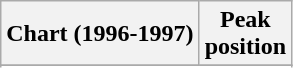<table class="wikitable sortable" border="1">
<tr>
<th>Chart (1996-1997)</th>
<th>Peak<br>position</th>
</tr>
<tr>
</tr>
<tr>
</tr>
<tr>
</tr>
</table>
